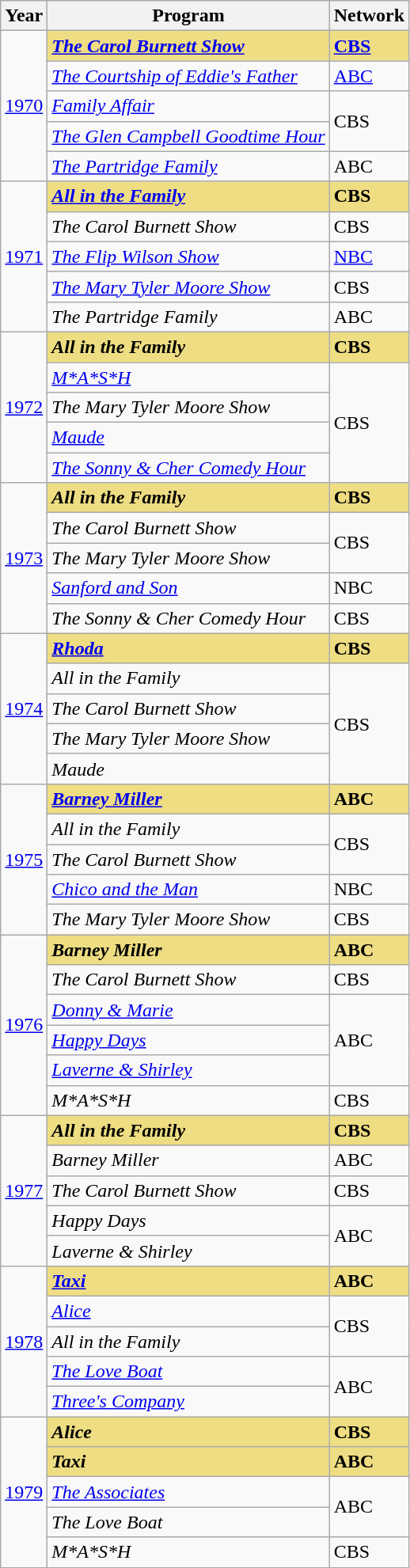<table class="wikitable">
<tr>
<th>Year</th>
<th>Program</th>
<th>Network</th>
</tr>
<tr>
<td rowspan="5" style="text-align:center"><a href='#'>1970</a></td>
<td style="background:#EEDD82;"><strong><em><a href='#'>The Carol Burnett Show</a></em></strong></td>
<td style="background:#EEDD82;"><strong><a href='#'>CBS</a></strong></td>
</tr>
<tr>
<td><em><a href='#'>The Courtship of Eddie's Father</a></em></td>
<td><a href='#'>ABC</a></td>
</tr>
<tr>
<td><em><a href='#'>Family Affair</a></em></td>
<td rowspan="2">CBS</td>
</tr>
<tr>
<td><em><a href='#'>The Glen Campbell Goodtime Hour</a></em></td>
</tr>
<tr>
<td><em><a href='#'>The Partridge Family</a></em></td>
<td>ABC</td>
</tr>
<tr>
<td rowspan="5" style="text-align:center"><a href='#'>1971</a></td>
<td style="background:#EEDD82;"><strong><em><a href='#'>All in the Family</a></em></strong></td>
<td style="background:#EEDD82;"><strong>CBS</strong></td>
</tr>
<tr>
<td><em>The Carol Burnett Show</em></td>
<td>CBS</td>
</tr>
<tr>
<td><em><a href='#'>The Flip Wilson Show</a></em></td>
<td><a href='#'>NBC</a></td>
</tr>
<tr>
<td><em><a href='#'>The Mary Tyler Moore Show</a></em></td>
<td>CBS</td>
</tr>
<tr>
<td><em>The Partridge Family</em></td>
<td>ABC</td>
</tr>
<tr>
<td rowspan="5" style="text-align:center"><a href='#'>1972</a></td>
<td style="background:#EEDD82;"><strong><em>All in the Family</em></strong></td>
<td style="background:#EEDD82;"><strong>CBS</strong></td>
</tr>
<tr>
<td><em><a href='#'>M*A*S*H</a></em></td>
<td rowspan="4">CBS</td>
</tr>
<tr>
<td><em>The Mary Tyler Moore Show</em></td>
</tr>
<tr>
<td><em><a href='#'>Maude</a></em></td>
</tr>
<tr>
<td><em><a href='#'>The Sonny & Cher Comedy Hour</a></em></td>
</tr>
<tr>
<td rowspan="5" style="text-align:center"><a href='#'>1973</a></td>
<td style="background:#EEDD82;"><strong><em>All in the Family</em></strong></td>
<td style="background:#EEDD82;"><strong>CBS</strong></td>
</tr>
<tr>
<td><em>The Carol Burnett Show</em></td>
<td rowspan="2">CBS</td>
</tr>
<tr>
<td><em>The Mary Tyler Moore Show</em></td>
</tr>
<tr>
<td><em><a href='#'>Sanford and Son</a></em></td>
<td>NBC</td>
</tr>
<tr>
<td><em>The Sonny & Cher Comedy Hour</em></td>
<td>CBS</td>
</tr>
<tr>
<td rowspan="5" style="text-align:center"><a href='#'>1974</a></td>
<td style="background:#EEDD82;"><strong><em><a href='#'>Rhoda</a></em></strong></td>
<td style="background:#EEDD82;"><strong>CBS</strong></td>
</tr>
<tr>
<td><em>All in the Family</em></td>
<td rowspan="4">CBS</td>
</tr>
<tr>
<td><em>The Carol Burnett Show</em></td>
</tr>
<tr>
<td><em>The Mary Tyler Moore Show</em></td>
</tr>
<tr>
<td><em>Maude</em></td>
</tr>
<tr>
<td rowspan="5" style="text-align:center"><a href='#'>1975</a></td>
<td style="background:#EEDD82;"><strong><em><a href='#'>Barney Miller</a></em></strong></td>
<td style="background:#EEDD82;"><strong>ABC</strong></td>
</tr>
<tr>
<td><em>All in the Family</em></td>
<td rowspan="2">CBS</td>
</tr>
<tr>
<td><em>The Carol Burnett Show</em></td>
</tr>
<tr>
<td><em><a href='#'>Chico and the Man</a></em></td>
<td>NBC</td>
</tr>
<tr>
<td><em>The Mary Tyler Moore Show</em></td>
<td>CBS</td>
</tr>
<tr>
<td rowspan="6" style="text-align:center"><a href='#'>1976</a></td>
<td style="background:#EEDD82;"><strong><em>Barney Miller</em></strong></td>
<td style="background:#EEDD82;"><strong>ABC</strong></td>
</tr>
<tr>
<td><em>The Carol Burnett Show</em></td>
<td>CBS</td>
</tr>
<tr>
<td><em><a href='#'>Donny & Marie</a></em></td>
<td rowspan="3">ABC</td>
</tr>
<tr>
<td><em><a href='#'>Happy Days</a></em></td>
</tr>
<tr>
<td><em><a href='#'>Laverne & Shirley</a></em></td>
</tr>
<tr>
<td><em>M*A*S*H</em></td>
<td>CBS</td>
</tr>
<tr>
<td rowspan="5" style="text-align:center"><a href='#'>1977</a></td>
<td style="background:#EEDD82;"><strong><em>All in the Family</em></strong></td>
<td style="background:#EEDD82;"><strong>CBS</strong></td>
</tr>
<tr>
<td><em>Barney Miller</em></td>
<td>ABC</td>
</tr>
<tr>
<td><em>The Carol Burnett Show</em></td>
<td>CBS</td>
</tr>
<tr>
<td><em>Happy Days</em></td>
<td rowspan="2">ABC</td>
</tr>
<tr>
<td><em>Laverne & Shirley</em></td>
</tr>
<tr>
<td rowspan="5" style="text-align:center"><a href='#'>1978</a></td>
<td style="background:#EEDD82;"><strong><em><a href='#'>Taxi</a></em></strong></td>
<td style="background:#EEDD82;"><strong>ABC</strong></td>
</tr>
<tr>
<td><em><a href='#'>Alice</a></em></td>
<td rowspan="2">CBS</td>
</tr>
<tr>
<td><em>All in the Family</em></td>
</tr>
<tr>
<td><em><a href='#'>The Love Boat</a></em></td>
<td rowspan="2">ABC</td>
</tr>
<tr>
<td><em><a href='#'>Three's Company</a></em></td>
</tr>
<tr>
<td rowspan="5" style="text-align:center"><a href='#'>1979</a></td>
<td style="background:#EEDD82;"><strong><em>Alice</em></strong></td>
<td style="background:#EEDD82;"><strong>CBS</strong></td>
</tr>
<tr>
<td style="background:#EEDD82;"><strong><em>Taxi</em></strong></td>
<td style="background:#EEDD82;"><strong>ABC</strong></td>
</tr>
<tr>
<td><em><a href='#'>The Associates</a></em></td>
<td rowspan="2">ABC</td>
</tr>
<tr>
<td><em>The Love Boat</em></td>
</tr>
<tr>
<td><em>M*A*S*H</em></td>
<td>CBS</td>
</tr>
</table>
